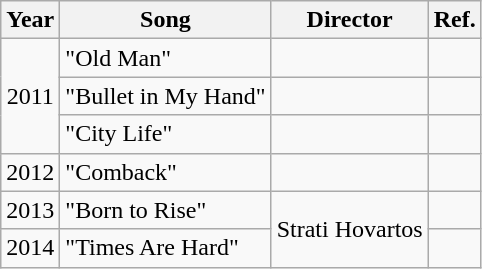<table class="wikitable">
<tr>
<th>Year</th>
<th>Song</th>
<th>Director</th>
<th>Ref.</th>
</tr>
<tr>
<td style="text-align:center;" rowspan="3">2011</td>
<td>"Old Man"</td>
<td></td>
<td></td>
</tr>
<tr>
<td>"Bullet in My Hand"</td>
<td></td>
<td></td>
</tr>
<tr>
<td>"City Life"</td>
<td></td>
<td></td>
</tr>
<tr>
<td>2012</td>
<td>"Comback"</td>
<td></td>
<td></td>
</tr>
<tr>
<td>2013</td>
<td>"Born to Rise"</td>
<td rowspan="2">Strati Hovartos</td>
<td></td>
</tr>
<tr>
<td>2014</td>
<td>"Times Are Hard"</td>
<td></td>
</tr>
</table>
